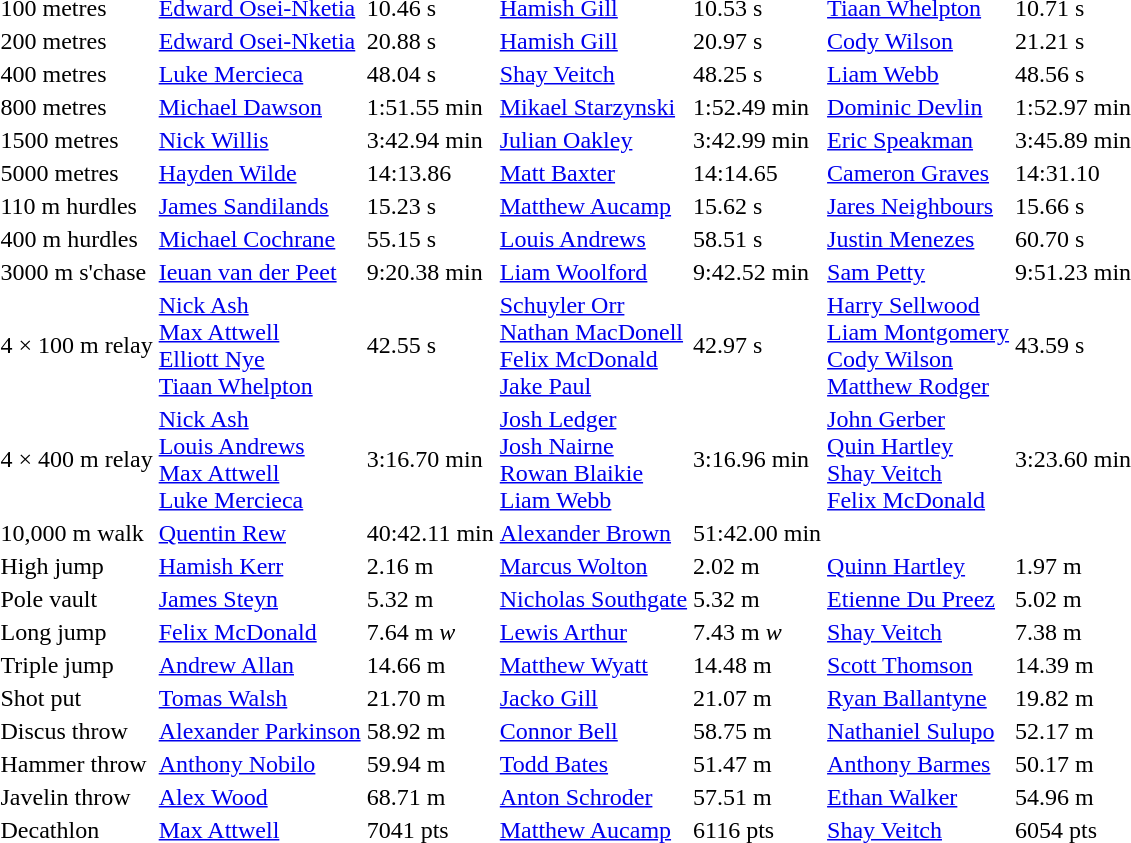<table>
<tr>
<td>100 metres</td>
<td><a href='#'>Edward Osei-Nketia</a></td>
<td>10.46 s</td>
<td><a href='#'>Hamish Gill</a></td>
<td>10.53 s</td>
<td><a href='#'>Tiaan Whelpton</a></td>
<td>10.71 s</td>
</tr>
<tr>
<td>200 metres</td>
<td><a href='#'>Edward Osei-Nketia</a></td>
<td>20.88 s</td>
<td><a href='#'>Hamish Gill</a></td>
<td>20.97 s</td>
<td><a href='#'>Cody Wilson</a></td>
<td>21.21 s</td>
</tr>
<tr>
<td>400 metres</td>
<td><a href='#'>Luke Mercieca</a></td>
<td>48.04 s</td>
<td><a href='#'>Shay Veitch</a></td>
<td>48.25 s</td>
<td><a href='#'>Liam Webb</a></td>
<td>48.56 s</td>
</tr>
<tr>
<td>800 metres</td>
<td><a href='#'>Michael Dawson</a></td>
<td>1:51.55 min</td>
<td><a href='#'>Mikael Starzynski</a></td>
<td>1:52.49 min</td>
<td><a href='#'>Dominic Devlin</a></td>
<td>1:52.97 min</td>
</tr>
<tr>
<td>1500 metres</td>
<td><a href='#'>Nick Willis</a></td>
<td>3:42.94 min</td>
<td><a href='#'>Julian Oakley</a></td>
<td>3:42.99 min</td>
<td><a href='#'>Eric Speakman</a></td>
<td>3:45.89 min</td>
</tr>
<tr>
<td>5000 metres</td>
<td><a href='#'>Hayden Wilde</a></td>
<td>14:13.86</td>
<td><a href='#'>Matt Baxter</a></td>
<td>14:14.65</td>
<td><a href='#'>Cameron Graves</a></td>
<td>14:31.10</td>
</tr>
<tr>
<td>110 m hurdles</td>
<td><a href='#'>James Sandilands</a></td>
<td>15.23 s</td>
<td><a href='#'>Matthew Aucamp</a></td>
<td>15.62 s</td>
<td><a href='#'>Jares Neighbours</a></td>
<td>15.66 s</td>
</tr>
<tr>
<td>400 m hurdles</td>
<td><a href='#'>Michael Cochrane</a></td>
<td>55.15 s</td>
<td><a href='#'>Louis Andrews</a></td>
<td>58.51 s</td>
<td><a href='#'>Justin Menezes</a></td>
<td>60.70 s</td>
</tr>
<tr>
<td>3000 m s'chase</td>
<td><a href='#'>Ieuan van der Peet</a></td>
<td>9:20.38 min</td>
<td><a href='#'>Liam Woolford</a></td>
<td>9:42.52 min</td>
<td><a href='#'>Sam Petty</a></td>
<td>9:51.23 min</td>
</tr>
<tr>
<td>4 × 100 m relay</td>
<td><a href='#'>Nick Ash</a><br><a href='#'>Max Attwell</a><br><a href='#'>Elliott Nye</a><br><a href='#'>Tiaan Whelpton</a></td>
<td>42.55 s</td>
<td><a href='#'>Schuyler Orr</a><br><a href='#'>Nathan MacDonell</a><br><a href='#'>Felix McDonald</a><br><a href='#'>Jake Paul</a></td>
<td>42.97 s</td>
<td><a href='#'>Harry Sellwood</a><br><a href='#'>Liam Montgomery</a><br><a href='#'>Cody Wilson</a><br><a href='#'>Matthew Rodger</a></td>
<td>43.59 s</td>
</tr>
<tr>
<td>4 × 400 m relay</td>
<td><a href='#'>Nick Ash</a><br><a href='#'>Louis Andrews</a><br><a href='#'>Max Attwell</a><br><a href='#'>Luke Mercieca</a></td>
<td>3:16.70 min</td>
<td><a href='#'>Josh Ledger</a><br><a href='#'>Josh Nairne</a><br><a href='#'>Rowan Blaikie</a><br><a href='#'>Liam Webb</a></td>
<td>3:16.96 min</td>
<td><a href='#'>John Gerber</a><br><a href='#'>Quin Hartley</a><br><a href='#'>Shay Veitch</a><br><a href='#'>Felix McDonald</a></td>
<td>3:23.60 min</td>
</tr>
<tr>
<td>10,000 m walk</td>
<td><a href='#'>Quentin Rew</a></td>
<td>40:42.11 min</td>
<td><a href='#'>Alexander Brown</a></td>
<td>51:42.00 min</td>
<td></td>
<td></td>
</tr>
<tr>
<td>High jump</td>
<td><a href='#'>Hamish Kerr</a></td>
<td>2.16 m</td>
<td><a href='#'>Marcus Wolton</a></td>
<td>2.02 m</td>
<td><a href='#'>Quinn Hartley</a></td>
<td>1.97 m</td>
</tr>
<tr>
<td>Pole vault</td>
<td><a href='#'>James Steyn</a></td>
<td>5.32 m</td>
<td><a href='#'>Nicholas Southgate</a></td>
<td>5.32 m</td>
<td><a href='#'>Etienne Du Preez</a></td>
<td>5.02 m</td>
</tr>
<tr>
<td>Long jump</td>
<td><a href='#'>Felix McDonald</a></td>
<td>7.64 m <em>w</em></td>
<td><a href='#'>Lewis Arthur</a></td>
<td>7.43 m <em>w</em></td>
<td><a href='#'>Shay Veitch</a></td>
<td>7.38 m</td>
</tr>
<tr>
<td>Triple jump</td>
<td><a href='#'>Andrew Allan</a></td>
<td>14.66 m</td>
<td><a href='#'>Matthew Wyatt</a></td>
<td>14.48 m</td>
<td><a href='#'>Scott Thomson</a></td>
<td>14.39 m</td>
</tr>
<tr>
<td>Shot put</td>
<td><a href='#'>Tomas Walsh</a></td>
<td>21.70 m</td>
<td><a href='#'>Jacko Gill</a></td>
<td>21.07 m</td>
<td><a href='#'>Ryan Ballantyne</a></td>
<td>19.82 m</td>
</tr>
<tr>
<td>Discus throw</td>
<td><a href='#'>Alexander Parkinson</a></td>
<td>58.92 m</td>
<td><a href='#'>Connor Bell</a></td>
<td>58.75 m</td>
<td><a href='#'>Nathaniel Sulupo</a></td>
<td>52.17 m</td>
</tr>
<tr>
<td>Hammer throw</td>
<td><a href='#'>Anthony Nobilo</a></td>
<td>59.94 m</td>
<td><a href='#'>Todd Bates</a></td>
<td>51.47 m</td>
<td><a href='#'>Anthony Barmes</a></td>
<td>50.17 m</td>
</tr>
<tr>
<td>Javelin throw</td>
<td><a href='#'>Alex Wood</a></td>
<td>68.71 m</td>
<td><a href='#'>Anton Schroder</a></td>
<td>57.51 m</td>
<td><a href='#'>Ethan Walker</a></td>
<td>54.96 m</td>
</tr>
<tr>
<td>Decathlon</td>
<td><a href='#'>Max Attwell</a></td>
<td>7041 pts</td>
<td><a href='#'>Matthew Aucamp</a></td>
<td>6116 pts</td>
<td><a href='#'>Shay Veitch</a></td>
<td>6054 pts</td>
</tr>
</table>
